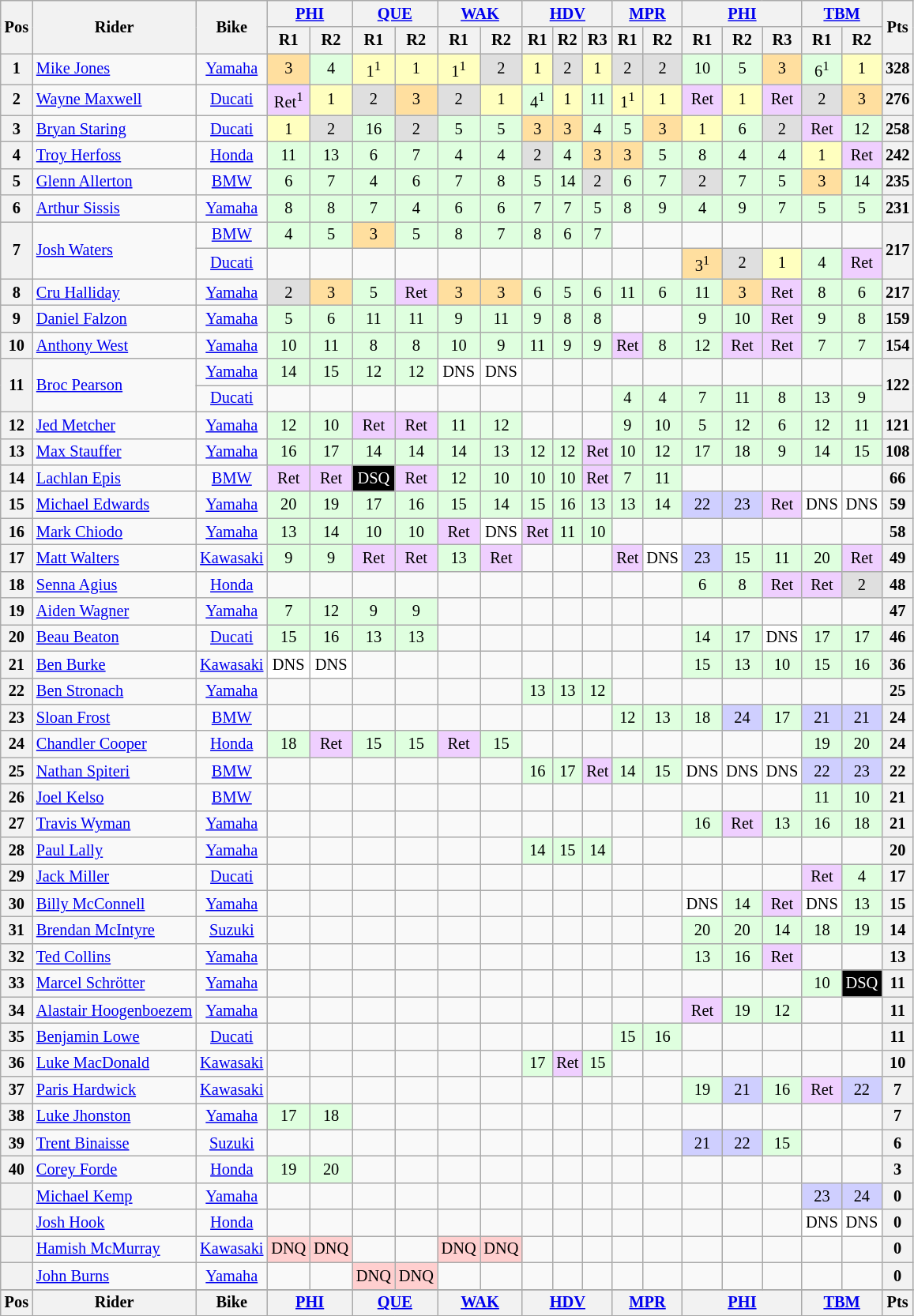<table class="wikitable" style="font-size: 85%; text-align: center;">
<tr valign="top">
<th valign="middle" rowspan=2>Pos</th>
<th valign="middle" rowspan=2>Rider</th>
<th valign="middle" rowspan=2>Bike</th>
<th colspan=2><a href='#'>PHI</a><br></th>
<th colspan=2><a href='#'>QUE</a><br></th>
<th colspan=2><a href='#'>WAK</a><br></th>
<th colspan=3><a href='#'>HDV</a><br></th>
<th colspan=2><a href='#'>MPR</a><br></th>
<th colspan=3><a href='#'>PHI</a><br></th>
<th colspan=2><a href='#'>TBM</a><br></th>
<th valign="middle" rowspan=2>Pts</th>
</tr>
<tr>
<th>R1</th>
<th>R2</th>
<th>R1</th>
<th>R2</th>
<th>R1</th>
<th>R2</th>
<th>R1</th>
<th>R2</th>
<th>R3</th>
<th>R1</th>
<th>R2</th>
<th>R1</th>
<th>R2</th>
<th>R3</th>
<th>R1</th>
<th>R2</th>
</tr>
<tr>
<th>1</th>
<td align="left"> <a href='#'>Mike Jones</a></td>
<td><a href='#'>Yamaha</a></td>
<td style="background:#ffdf9f;">3</td>
<td style="background:#dfffdf;">4</td>
<td style="background:#ffffbf;">1<sup>1</sup></td>
<td style="background:#ffffbf;">1</td>
<td style="background:#ffffbf;">1<sup>1</sup></td>
<td style="background:#dfdfdf;">2</td>
<td style="background:#ffffbf;">1</td>
<td style="background:#dfdfdf;">2</td>
<td style="background:#ffffbf;">1</td>
<td style="background:#dfdfdf;">2</td>
<td style="background:#dfdfdf;">2</td>
<td style="background:#dfffdf;">10</td>
<td style="background:#dfffdf;">5</td>
<td style="background:#ffdf9f;">3</td>
<td style="background:#dfffdf;">6<sup>1</sup></td>
<td style="background:#ffffbf;">1</td>
<th>328</th>
</tr>
<tr>
<th>2</th>
<td align="left"> <a href='#'>Wayne Maxwell</a></td>
<td><a href='#'>Ducati</a></td>
<td style="background:#efcfff;">Ret<sup>1</sup></td>
<td style="background:#ffffbf;">1</td>
<td style="background:#dfdfdf;">2</td>
<td style="background:#ffdf9f;">3</td>
<td style="background:#dfdfdf;">2</td>
<td style="background:#ffffbf;">1</td>
<td style="background:#dfffdf;">4<sup>1</sup></td>
<td style="background:#ffffbf;">1</td>
<td style="background:#dfffdf;">11</td>
<td style="background:#ffffbf;">1<sup>1</sup></td>
<td style="background:#ffffbf;">1</td>
<td style="background:#efcfff;">Ret</td>
<td style="background:#ffffbf;">1</td>
<td style="background:#efcfff;">Ret</td>
<td style="background:#dfdfdf;">2</td>
<td style="background:#ffdf9f;">3</td>
<th>276</th>
</tr>
<tr>
<th>3</th>
<td align="left"> <a href='#'>Bryan Staring</a></td>
<td><a href='#'>Ducati</a></td>
<td style="background:#ffffbf;">1</td>
<td style="background:#dfdfdf;">2</td>
<td style="background:#dfffdf;">16</td>
<td style="background:#dfdfdf;">2</td>
<td style="background:#dfffdf;">5</td>
<td style="background:#dfffdf;">5</td>
<td style="background:#ffdf9f;">3</td>
<td style="background:#ffdf9f;">3</td>
<td style="background:#dfffdf;">4</td>
<td style="background:#dfffdf;">5</td>
<td style="background:#ffdf9f;">3</td>
<td style="background:#ffffbf;">1</td>
<td style="background:#dfffdf;">6</td>
<td style="background:#dfdfdf;">2</td>
<td style="background:#efcfff;">Ret</td>
<td style="background:#dfffdf;">12</td>
<th>258</th>
</tr>
<tr>
<th>4</th>
<td align="left"> <a href='#'>Troy Herfoss</a></td>
<td><a href='#'>Honda</a></td>
<td style="background:#dfffdf;">11</td>
<td style="background:#dfffdf;">13</td>
<td style="background:#dfffdf;">6</td>
<td style="background:#dfffdf;">7</td>
<td style="background:#dfffdf;">4</td>
<td style="background:#dfffdf;">4</td>
<td style="background:#dfdfdf;">2</td>
<td style="background:#dfffdf;">4</td>
<td style="background:#ffdf9f;">3</td>
<td style="background:#ffdf9f;">3</td>
<td style="background:#dfffdf;">5</td>
<td style="background:#dfffdf;">8</td>
<td style="background:#dfffdf;">4</td>
<td style="background:#dfffdf;">4</td>
<td style="background:#ffffbf;">1</td>
<td style="background:#efcfff;">Ret</td>
<th>242</th>
</tr>
<tr>
<th>5</th>
<td align="left"> <a href='#'>Glenn Allerton</a></td>
<td><a href='#'>BMW</a></td>
<td style="background:#dfffdf;">6</td>
<td style="background:#dfffdf;">7</td>
<td style="background:#dfffdf;">4</td>
<td style="background:#dfffdf;">6</td>
<td style="background:#dfffdf;">7</td>
<td style="background:#dfffdf;">8</td>
<td style="background:#dfffdf;">5</td>
<td style="background:#dfffdf;">14</td>
<td style="background:#dfdfdf;">2</td>
<td style="background:#dfffdf;">6</td>
<td style="background:#dfffdf;">7</td>
<td style="background:#dfdfdf;">2</td>
<td style="background:#dfffdf;">7</td>
<td style="background:#dfffdf;">5</td>
<td style="background:#ffdf9f;">3</td>
<td style="background:#dfffdf;">14</td>
<th>235</th>
</tr>
<tr>
<th>6</th>
<td align="left"> <a href='#'>Arthur Sissis</a></td>
<td><a href='#'>Yamaha</a></td>
<td style="background:#dfffdf;">8</td>
<td style="background:#dfffdf;">8</td>
<td style="background:#dfffdf;">7</td>
<td style="background:#dfffdf;">4</td>
<td style="background:#dfffdf;">6</td>
<td style="background:#dfffdf;">6</td>
<td style="background:#dfffdf;">7</td>
<td style="background:#dfffdf;">7</td>
<td style="background:#dfffdf;">5</td>
<td style="background:#dfffdf;">8</td>
<td style="background:#dfffdf;">9</td>
<td style="background:#dfffdf;">4</td>
<td style="background:#dfffdf;">9</td>
<td style="background:#dfffdf;">7</td>
<td style="background:#dfffdf;">5</td>
<td style="background:#dfffdf;">5</td>
<th>231</th>
</tr>
<tr>
<th rowspan=2>7</th>
<td rowspan=2 align="left"> <a href='#'>Josh Waters</a></td>
<td><a href='#'>BMW</a></td>
<td style="background:#dfffdf;">4</td>
<td style="background:#dfffdf;">5</td>
<td style="background:#ffdf9f;">3</td>
<td style="background:#dfffdf;">5</td>
<td style="background:#dfffdf;">8</td>
<td style="background:#dfffdf;">7</td>
<td style="background:#dfffdf;">8</td>
<td style="background:#dfffdf;">6</td>
<td style="background:#dfffdf;">7</td>
<td></td>
<td></td>
<td></td>
<td></td>
<td></td>
<td></td>
<td></td>
<th rowspan=2>217</th>
</tr>
<tr>
<td><a href='#'>Ducati</a></td>
<td></td>
<td></td>
<td></td>
<td></td>
<td></td>
<td></td>
<td></td>
<td></td>
<td></td>
<td></td>
<td></td>
<td style="background:#ffdf9f;">3<sup>1</sup></td>
<td style="background:#dfdfdf;">2</td>
<td style="background:#ffffbf;">1</td>
<td style="background:#dfffdf;">4</td>
<td style="background:#efcfff;">Ret</td>
</tr>
<tr>
<th>8</th>
<td align="left"> <a href='#'>Cru Halliday</a></td>
<td><a href='#'>Yamaha</a></td>
<td style="background:#dfdfdf;">2</td>
<td style="background:#ffdf9f;">3</td>
<td style="background:#dfffdf;">5</td>
<td style="background:#efcfff;">Ret</td>
<td style="background:#ffdf9f;">3</td>
<td style="background:#ffdf9f;">3</td>
<td style="background:#dfffdf;">6</td>
<td style="background:#dfffdf;">5</td>
<td style="background:#dfffdf;">6</td>
<td style="background:#dfffdf;">11</td>
<td style="background:#dfffdf;">6</td>
<td style="background:#dfffdf;">11</td>
<td style="background:#ffdf9f;">3</td>
<td style="background:#efcfff;">Ret</td>
<td style="background:#dfffdf;">8</td>
<td style="background:#dfffdf;">6</td>
<th>217</th>
</tr>
<tr>
<th>9</th>
<td align="left"> <a href='#'>Daniel Falzon</a></td>
<td><a href='#'>Yamaha</a></td>
<td style="background:#dfffdf;">5</td>
<td style="background:#dfffdf;">6</td>
<td style="background:#dfffdf;">11</td>
<td style="background:#dfffdf;">11</td>
<td style="background:#dfffdf;">9</td>
<td style="background:#dfffdf;">11</td>
<td style="background:#dfffdf;">9</td>
<td style="background:#dfffdf;">8</td>
<td style="background:#dfffdf;">8</td>
<td></td>
<td></td>
<td style="background:#dfffdf;">9</td>
<td style="background:#dfffdf;">10</td>
<td style="background:#efcfff;">Ret</td>
<td style="background:#dfffdf;">9</td>
<td style="background:#dfffdf;">8</td>
<th>159</th>
</tr>
<tr>
<th>10</th>
<td align="left"> <a href='#'>Anthony West</a></td>
<td><a href='#'>Yamaha</a></td>
<td style="background:#dfffdf;">10</td>
<td style="background:#dfffdf;">11</td>
<td style="background:#dfffdf;">8</td>
<td style="background:#dfffdf;">8</td>
<td style="background:#dfffdf;">10</td>
<td style="background:#dfffdf;">9</td>
<td style="background:#dfffdf;">11</td>
<td style="background:#dfffdf;">9</td>
<td style="background:#dfffdf;">9</td>
<td style="background:#efcfff;">Ret</td>
<td style="background:#dfffdf;">8</td>
<td style="background:#dfffdf;">12</td>
<td style="background:#efcfff;">Ret</td>
<td style="background:#efcfff;">Ret</td>
<td style="background:#dfffdf;">7</td>
<td style="background:#dfffdf;">7</td>
<th>154</th>
</tr>
<tr>
<th rowspan=2>11</th>
<td rowspan=2 align="left"> <a href='#'>Broc Pearson</a></td>
<td><a href='#'>Yamaha</a></td>
<td style="background:#dfffdf;">14</td>
<td style="background:#dfffdf;">15</td>
<td style="background:#dfffdf;">12</td>
<td style="background:#dfffdf;">12</td>
<td style="background:#ffffff;">DNS</td>
<td style="background:#ffffff;">DNS</td>
<td></td>
<td></td>
<td></td>
<td></td>
<td></td>
<td></td>
<td></td>
<td></td>
<td></td>
<td></td>
<th rowspan=2>122</th>
</tr>
<tr>
<td><a href='#'>Ducati</a></td>
<td></td>
<td></td>
<td></td>
<td></td>
<td></td>
<td></td>
<td></td>
<td></td>
<td></td>
<td style="background:#dfffdf;">4</td>
<td style="background:#dfffdf;">4</td>
<td style="background:#dfffdf;">7</td>
<td style="background:#dfffdf;">11</td>
<td style="background:#dfffdf;">8</td>
<td style="background:#dfffdf;">13</td>
<td style="background:#dfffdf;">9</td>
</tr>
<tr>
<th>12</th>
<td align="left"> <a href='#'>Jed Metcher</a></td>
<td><a href='#'>Yamaha</a></td>
<td style="background:#dfffdf;">12</td>
<td style="background:#dfffdf;">10</td>
<td style="background:#efcfff;">Ret</td>
<td style="background:#efcfff;">Ret</td>
<td style="background:#dfffdf;">11</td>
<td style="background:#dfffdf;">12</td>
<td></td>
<td></td>
<td></td>
<td style="background:#dfffdf;">9</td>
<td style="background:#dfffdf;">10</td>
<td style="background:#dfffdf;">5</td>
<td style="background:#dfffdf;">12</td>
<td style="background:#dfffdf;">6</td>
<td style="background:#dfffdf;">12</td>
<td style="background:#dfffdf;">11</td>
<th>121</th>
</tr>
<tr>
<th>13</th>
<td align="left"> <a href='#'>Max Stauffer</a></td>
<td><a href='#'>Yamaha</a></td>
<td style="background:#dfffdf;">16</td>
<td style="background:#dfffdf;">17</td>
<td style="background:#dfffdf;">14</td>
<td style="background:#dfffdf;">14</td>
<td style="background:#dfffdf;">14</td>
<td style="background:#dfffdf;">13</td>
<td style="background:#dfffdf;">12</td>
<td style="background:#dfffdf;">12</td>
<td style="background:#efcfff;">Ret</td>
<td style="background:#dfffdf;">10</td>
<td style="background:#dfffdf;">12</td>
<td style="background:#dfffdf;">17</td>
<td style="background:#dfffdf;">18</td>
<td style="background:#dfffdf;">9</td>
<td style="background:#dfffdf;">14</td>
<td style="background:#dfffdf;">15</td>
<th>108</th>
</tr>
<tr>
<th>14</th>
<td align="left"> <a href='#'>Lachlan Epis</a></td>
<td><a href='#'>BMW</a></td>
<td style="background:#efcfff;">Ret</td>
<td style="background:#efcfff;">Ret</td>
<td style="background:#000000;color:#ffffff;">DSQ</td>
<td style="background:#efcfff;">Ret</td>
<td style="background:#dfffdf;">12</td>
<td style="background:#dfffdf;">10</td>
<td style="background:#dfffdf;">10</td>
<td style="background:#dfffdf;">10</td>
<td style="background:#efcfff;">Ret</td>
<td style="background:#dfffdf;">7</td>
<td style="background:#dfffdf;">11</td>
<td></td>
<td></td>
<td></td>
<td></td>
<td></td>
<th>66</th>
</tr>
<tr>
<th>15</th>
<td align="left"> <a href='#'>Michael Edwards</a></td>
<td><a href='#'>Yamaha</a></td>
<td style="background:#dfffdf;">20</td>
<td style="background:#dfffdf;">19</td>
<td style="background:#dfffdf;">17</td>
<td style="background:#dfffdf;">16</td>
<td style="background:#dfffdf;">15</td>
<td style="background:#dfffdf;">14</td>
<td style="background:#dfffdf;">15</td>
<td style="background:#dfffdf;">16</td>
<td style="background:#dfffdf;">13</td>
<td style="background:#dfffdf;">13</td>
<td style="background:#dfffdf;">14</td>
<td style="background:#cfcfff;">22</td>
<td style="background:#cfcfff;">23</td>
<td style="background:#efcfff;">Ret</td>
<td style="background:#ffffff;">DNS</td>
<td style="background:#ffffff;">DNS</td>
<th>59</th>
</tr>
<tr>
<th>16</th>
<td align="left"> <a href='#'>Mark Chiodo</a></td>
<td><a href='#'>Yamaha</a></td>
<td style="background:#dfffdf;">13</td>
<td style="background:#dfffdf;">14</td>
<td style="background:#dfffdf;">10</td>
<td style="background:#dfffdf;">10</td>
<td style="background:#efcfff;">Ret</td>
<td style="background:#ffffff;">DNS</td>
<td style="background:#efcfff;">Ret</td>
<td style="background:#dfffdf;">11</td>
<td style="background:#dfffdf;">10</td>
<td></td>
<td></td>
<td></td>
<td></td>
<td></td>
<td></td>
<td></td>
<th>58</th>
</tr>
<tr>
<th>17</th>
<td align="left"> <a href='#'>Matt Walters</a></td>
<td><a href='#'>Kawasaki</a></td>
<td style="background:#dfffdf;">9</td>
<td style="background:#dfffdf;">9</td>
<td style="background:#efcfff;">Ret</td>
<td style="background:#efcfff;">Ret</td>
<td style="background:#dfffdf;">13</td>
<td style="background:#efcfff;">Ret</td>
<td></td>
<td></td>
<td></td>
<td style="background:#efcfff;">Ret</td>
<td style="background:#ffffff;">DNS</td>
<td style="background:#cfcfff;">23</td>
<td style="background:#dfffdf;">15</td>
<td style="background:#dfffdf;">11</td>
<td style="background:#dfffdf;">20</td>
<td style="background:#efcfff;">Ret</td>
<th>49</th>
</tr>
<tr>
<th>18</th>
<td align="left"> <a href='#'>Senna Agius</a></td>
<td><a href='#'>Honda</a></td>
<td></td>
<td></td>
<td></td>
<td></td>
<td></td>
<td></td>
<td></td>
<td></td>
<td></td>
<td></td>
<td></td>
<td style="background:#dfffdf;">6</td>
<td style="background:#dfffdf;">8</td>
<td style="background:#efcfff;">Ret</td>
<td style="background:#efcfff;">Ret</td>
<td style="background:#dfdfdf;">2</td>
<th>48</th>
</tr>
<tr>
<th>19</th>
<td align="left"> <a href='#'>Aiden Wagner</a></td>
<td><a href='#'>Yamaha</a></td>
<td style="background:#dfffdf;">7</td>
<td style="background:#dfffdf;">12</td>
<td style="background:#dfffdf;">9</td>
<td style="background:#dfffdf;">9</td>
<td></td>
<td></td>
<td></td>
<td></td>
<td></td>
<td></td>
<td></td>
<td></td>
<td></td>
<td></td>
<td></td>
<td></td>
<th>47</th>
</tr>
<tr>
<th>20</th>
<td align="left"> <a href='#'>Beau Beaton</a></td>
<td><a href='#'>Ducati</a></td>
<td style="background:#dfffdf;">15</td>
<td style="background:#dfffdf;">16</td>
<td style="background:#dfffdf;">13</td>
<td style="background:#dfffdf;">13</td>
<td></td>
<td></td>
<td></td>
<td></td>
<td></td>
<td></td>
<td></td>
<td style="background:#dfffdf;">14</td>
<td style="background:#dfffdf;">17</td>
<td style="background:#ffffff;">DNS</td>
<td style="background:#dfffdf;">17</td>
<td style="background:#dfffdf;">17</td>
<th>46</th>
</tr>
<tr>
<th>21</th>
<td align="left"> <a href='#'>Ben Burke</a></td>
<td><a href='#'>Kawasaki</a></td>
<td style="background:#ffffff;">DNS</td>
<td style="background:#ffffff;">DNS</td>
<td></td>
<td></td>
<td></td>
<td></td>
<td></td>
<td></td>
<td></td>
<td></td>
<td></td>
<td style="background:#dfffdf;">15</td>
<td style="background:#dfffdf;">13</td>
<td style="background:#dfffdf;">10</td>
<td style="background:#dfffdf;">15</td>
<td style="background:#dfffdf;">16</td>
<th>36</th>
</tr>
<tr>
<th>22</th>
<td align="left"> <a href='#'>Ben Stronach</a></td>
<td><a href='#'>Yamaha</a></td>
<td></td>
<td></td>
<td></td>
<td></td>
<td></td>
<td></td>
<td style="background:#dfffdf;">13</td>
<td style="background:#dfffdf;">13</td>
<td style="background:#dfffdf;">12</td>
<td></td>
<td></td>
<td></td>
<td></td>
<td></td>
<td></td>
<td></td>
<th>25</th>
</tr>
<tr>
<th>23</th>
<td align="left"> <a href='#'>Sloan Frost</a></td>
<td><a href='#'>BMW</a></td>
<td></td>
<td></td>
<td></td>
<td></td>
<td></td>
<td></td>
<td></td>
<td></td>
<td></td>
<td style="background:#dfffdf;">12</td>
<td style="background:#dfffdf;">13</td>
<td style="background:#dfffdf;">18</td>
<td style="background:#cfcfff;">24</td>
<td style="background:#dfffdf;">17</td>
<td style="background:#cfcfff;">21</td>
<td style="background:#cfcfff;">21</td>
<th>24</th>
</tr>
<tr>
<th>24</th>
<td align="left"> <a href='#'>Chandler Cooper</a></td>
<td><a href='#'>Honda</a></td>
<td style="background:#dfffdf;">18</td>
<td style="background:#efcfff;">Ret</td>
<td style="background:#dfffdf;">15</td>
<td style="background:#dfffdf;">15</td>
<td style="background:#efcfff;">Ret</td>
<td style="background:#dfffdf;">15</td>
<td></td>
<td></td>
<td></td>
<td></td>
<td></td>
<td></td>
<td></td>
<td></td>
<td style="background:#dfffdf;">19</td>
<td style="background:#dfffdf;">20</td>
<th>24</th>
</tr>
<tr>
<th>25</th>
<td align="left"> <a href='#'>Nathan Spiteri</a></td>
<td><a href='#'>BMW</a></td>
<td></td>
<td></td>
<td></td>
<td></td>
<td></td>
<td></td>
<td style="background:#dfffdf;">16</td>
<td style="background:#dfffdf;">17</td>
<td style="background:#efcfff;">Ret</td>
<td style="background:#dfffdf;">14</td>
<td style="background:#dfffdf;">15</td>
<td style="background:#ffffff;">DNS</td>
<td style="background:#ffffff;">DNS</td>
<td style="background:#ffffff;">DNS</td>
<td style="background:#cfcfff;">22</td>
<td style="background:#cfcfff;">23</td>
<th>22</th>
</tr>
<tr>
<th>26</th>
<td align="left"> <a href='#'>Joel Kelso</a></td>
<td><a href='#'>BMW</a></td>
<td></td>
<td></td>
<td></td>
<td></td>
<td></td>
<td></td>
<td></td>
<td></td>
<td></td>
<td></td>
<td></td>
<td></td>
<td></td>
<td></td>
<td style="background:#dfffdf;">11</td>
<td style="background:#dfffdf;">10</td>
<th>21</th>
</tr>
<tr>
<th>27</th>
<td align="left"> <a href='#'>Travis Wyman</a></td>
<td><a href='#'>Yamaha</a></td>
<td></td>
<td></td>
<td></td>
<td></td>
<td></td>
<td></td>
<td></td>
<td></td>
<td></td>
<td></td>
<td></td>
<td style="background:#dfffdf;">16</td>
<td style="background:#efcfff;">Ret</td>
<td style="background:#dfffdf;">13</td>
<td style="background:#dfffdf;">16</td>
<td style="background:#dfffdf;">18</td>
<th>21</th>
</tr>
<tr>
<th>28</th>
<td align="left"> <a href='#'>Paul Lally</a></td>
<td><a href='#'>Yamaha</a></td>
<td></td>
<td></td>
<td></td>
<td></td>
<td></td>
<td></td>
<td style="background:#dfffdf;">14</td>
<td style="background:#dfffdf;">15</td>
<td style="background:#dfffdf;">14</td>
<td></td>
<td></td>
<td></td>
<td></td>
<td></td>
<td></td>
<td></td>
<th>20</th>
</tr>
<tr>
<th>29</th>
<td align="left"> <a href='#'>Jack Miller</a></td>
<td><a href='#'>Ducati</a></td>
<td></td>
<td></td>
<td></td>
<td></td>
<td></td>
<td></td>
<td></td>
<td></td>
<td></td>
<td></td>
<td></td>
<td></td>
<td></td>
<td></td>
<td style="background:#efcfff;">Ret</td>
<td style="background:#dfffdf;">4</td>
<th>17</th>
</tr>
<tr>
<th>30</th>
<td align="left"> <a href='#'>Billy McConnell</a></td>
<td><a href='#'>Yamaha</a></td>
<td></td>
<td></td>
<td></td>
<td></td>
<td></td>
<td></td>
<td></td>
<td></td>
<td></td>
<td></td>
<td></td>
<td style="background:#ffffff;">DNS</td>
<td style="background:#dfffdf;">14</td>
<td style="background:#efcfff;">Ret</td>
<td style="background:#ffffff;">DNS</td>
<td style="background:#dfffdf;">13</td>
<th>15</th>
</tr>
<tr>
<th>31</th>
<td align="left"> <a href='#'>Brendan McIntyre</a></td>
<td><a href='#'>Suzuki</a></td>
<td></td>
<td></td>
<td></td>
<td></td>
<td></td>
<td></td>
<td></td>
<td></td>
<td></td>
<td></td>
<td></td>
<td style="background:#dfffdf;">20</td>
<td style="background:#dfffdf;">20</td>
<td style="background:#dfffdf;">14</td>
<td style="background:#dfffdf;">18</td>
<td style="background:#dfffdf;">19</td>
<th>14</th>
</tr>
<tr>
<th>32</th>
<td align="left"> <a href='#'>Ted Collins</a></td>
<td><a href='#'>Yamaha</a></td>
<td></td>
<td></td>
<td></td>
<td></td>
<td></td>
<td></td>
<td></td>
<td></td>
<td></td>
<td></td>
<td></td>
<td style="background:#dfffdf;">13</td>
<td style="background:#dfffdf;">16</td>
<td style="background:#efcfff;">Ret</td>
<td></td>
<td></td>
<th>13</th>
</tr>
<tr>
<th>33</th>
<td align="left"> <a href='#'>Marcel Schrötter</a></td>
<td><a href='#'>Yamaha</a></td>
<td></td>
<td></td>
<td></td>
<td></td>
<td></td>
<td></td>
<td></td>
<td></td>
<td></td>
<td></td>
<td></td>
<td></td>
<td></td>
<td></td>
<td style="background:#dfffdf;">10</td>
<td style="background:#000000;color:#ffffff;">DSQ</td>
<th>11</th>
</tr>
<tr>
<th>34</th>
<td align="left"> <a href='#'>Alastair Hoogenboezem</a></td>
<td><a href='#'>Yamaha</a></td>
<td></td>
<td></td>
<td></td>
<td></td>
<td></td>
<td></td>
<td></td>
<td></td>
<td></td>
<td></td>
<td></td>
<td style="background:#efcfff;">Ret</td>
<td style="background:#dfffdf;">19</td>
<td style="background:#dfffdf;">12</td>
<td></td>
<td></td>
<th>11</th>
</tr>
<tr>
<th>35</th>
<td align="left"> <a href='#'>Benjamin Lowe</a></td>
<td><a href='#'>Ducati</a></td>
<td></td>
<td></td>
<td></td>
<td></td>
<td></td>
<td></td>
<td></td>
<td></td>
<td></td>
<td style="background:#dfffdf;">15</td>
<td style="background:#dfffdf;">16</td>
<td></td>
<td></td>
<td></td>
<td></td>
<td></td>
<th>11</th>
</tr>
<tr>
<th>36</th>
<td align="left"> <a href='#'>Luke MacDonald</a></td>
<td><a href='#'>Kawasaki</a></td>
<td></td>
<td></td>
<td></td>
<td></td>
<td></td>
<td></td>
<td style="background:#dfffdf;">17</td>
<td style="background:#efcfff;">Ret</td>
<td style="background:#dfffdf;">15</td>
<td></td>
<td></td>
<td></td>
<td></td>
<td></td>
<td></td>
<td></td>
<th>10</th>
</tr>
<tr>
<th>37</th>
<td align="left"> <a href='#'>Paris Hardwick</a></td>
<td><a href='#'>Kawasaki</a></td>
<td></td>
<td></td>
<td></td>
<td></td>
<td></td>
<td></td>
<td></td>
<td></td>
<td></td>
<td></td>
<td></td>
<td style="background:#dfffdf;">19</td>
<td style="background:#cfcfff;">21</td>
<td style="background:#dfffdf;">16</td>
<td style="background:#efcfff;">Ret</td>
<td style="background:#cfcfff;">22</td>
<th>7</th>
</tr>
<tr>
<th>38</th>
<td align="left"> <a href='#'>Luke Jhonston</a></td>
<td><a href='#'>Yamaha</a></td>
<td style="background:#dfffdf;">17</td>
<td style="background:#dfffdf;">18</td>
<td></td>
<td></td>
<td></td>
<td></td>
<td></td>
<td></td>
<td></td>
<td></td>
<td></td>
<td></td>
<td></td>
<td></td>
<td></td>
<td></td>
<th>7</th>
</tr>
<tr>
<th>39</th>
<td align="left"> <a href='#'>Trent Binaisse</a></td>
<td><a href='#'>Suzuki</a></td>
<td></td>
<td></td>
<td></td>
<td></td>
<td></td>
<td></td>
<td></td>
<td></td>
<td></td>
<td></td>
<td></td>
<td style="background:#cfcfff;">21</td>
<td style="background:#cfcfff;">22</td>
<td style="background:#dfffdf;">15</td>
<td></td>
<td></td>
<th>6</th>
</tr>
<tr>
<th>40</th>
<td align="left"> <a href='#'>Corey Forde</a></td>
<td><a href='#'>Honda</a></td>
<td style="background:#dfffdf;">19</td>
<td style="background:#dfffdf;">20</td>
<td></td>
<td></td>
<td></td>
<td></td>
<td></td>
<td></td>
<td></td>
<td></td>
<td></td>
<td></td>
<td></td>
<td></td>
<td></td>
<td></td>
<th>3</th>
</tr>
<tr>
<th></th>
<td align="left"> <a href='#'>Michael Kemp</a></td>
<td><a href='#'>Yamaha</a></td>
<td></td>
<td></td>
<td></td>
<td></td>
<td></td>
<td></td>
<td></td>
<td></td>
<td></td>
<td></td>
<td></td>
<td></td>
<td></td>
<td></td>
<td style="background:#cfcfff;">23</td>
<td style="background:#cfcfff;">24</td>
<th>0</th>
</tr>
<tr>
<th></th>
<td align="left"> <a href='#'>Josh Hook</a></td>
<td><a href='#'>Honda</a></td>
<td></td>
<td></td>
<td></td>
<td></td>
<td></td>
<td></td>
<td></td>
<td></td>
<td></td>
<td></td>
<td></td>
<td></td>
<td></td>
<td></td>
<td style="background:#ffffff;">DNS</td>
<td style="background:#ffffff;">DNS</td>
<th>0</th>
</tr>
<tr>
<th></th>
<td align="left"> <a href='#'>Hamish McMurray</a></td>
<td><a href='#'>Kawasaki</a></td>
<td style="background:#ffcfcf;">DNQ</td>
<td style="background:#ffcfcf;">DNQ</td>
<td></td>
<td></td>
<td style="background:#ffcfcf;">DNQ</td>
<td style="background:#ffcfcf;">DNQ</td>
<td></td>
<td></td>
<td></td>
<td></td>
<td></td>
<td></td>
<td></td>
<td></td>
<td></td>
<td></td>
<th>0</th>
</tr>
<tr>
<th></th>
<td align="left"> <a href='#'>John Burns</a></td>
<td><a href='#'>Yamaha</a></td>
<td></td>
<td></td>
<td style="background:#ffcfcf;">DNQ</td>
<td style="background:#ffcfcf;">DNQ</td>
<td></td>
<td></td>
<td></td>
<td></td>
<td></td>
<td></td>
<td></td>
<td></td>
<td></td>
<td></td>
<td></td>
<td></td>
<th>0</th>
</tr>
<tr>
</tr>
<tr valign="top">
<th valign="middle" rowspan=2>Pos</th>
<th valign="middle" rowspan=2>Rider</th>
<th valign="middle" rowspan=2>Bike</th>
<th colspan=2><a href='#'>PHI</a><br></th>
<th colspan=2><a href='#'>QUE</a><br></th>
<th colspan=2><a href='#'>WAK</a><br></th>
<th colspan=3><a href='#'>HDV</a><br></th>
<th colspan=2><a href='#'>MPR</a><br></th>
<th colspan=3><a href='#'>PHI</a><br></th>
<th colspan=2><a href='#'>TBM</a><br></th>
<th valign="middle" rowspan=2>Pts</th>
</tr>
<tr>
</tr>
</table>
